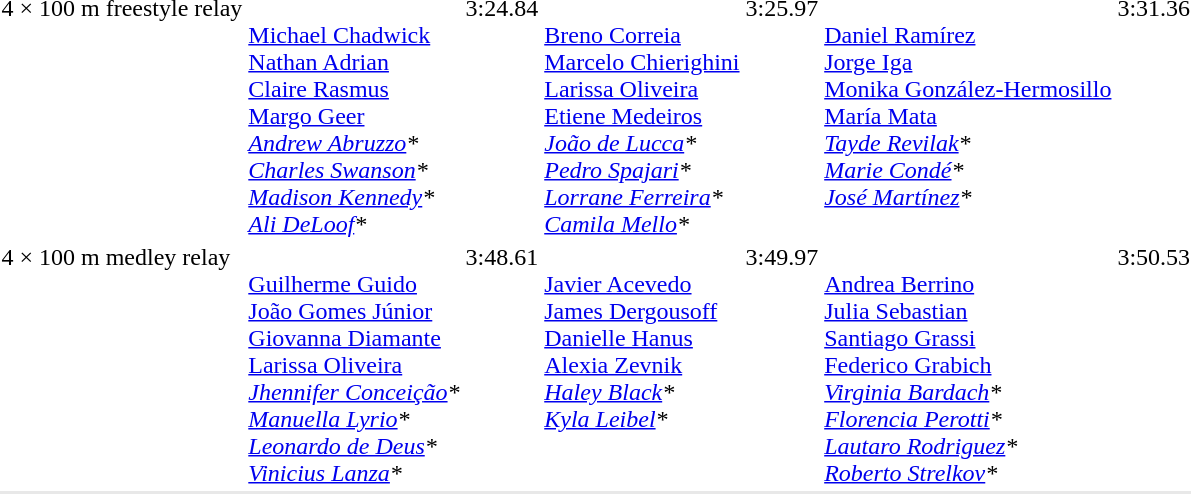<table>
<tr>
</tr>
<tr valign="top">
<td>4 × 100 m freestyle relay<br></td>
<td valign=top> <br><a href='#'>Michael Chadwick</a><br><a href='#'>Nathan Adrian</a> <br><a href='#'>Claire Rasmus</a> <br><a href='#'>Margo Geer</a><br><em><a href='#'>Andrew Abruzzo</a>* <br><a href='#'>Charles Swanson</a>* <br><a href='#'>Madison Kennedy</a>* <br><a href='#'>Ali DeLoof</a>*</em></td>
<td>3:24.84</td>
<td valign=top><br><a href='#'>Breno Correia</a><br><a href='#'>Marcelo Chierighini</a> <br><a href='#'>Larissa Oliveira</a><br><a href='#'>Etiene Medeiros</a><br><em><a href='#'>João de Lucca</a>* <br><a href='#'>Pedro Spajari</a>* <br><a href='#'>Lorrane Ferreira</a>* <br><a href='#'>Camila Mello</a>*</em></td>
<td>3:25.97</td>
<td valign=top><br><a href='#'>Daniel Ramírez</a> <br><a href='#'>Jorge Iga</a><br><a href='#'>Monika González-Hermosillo</a> <br><a href='#'>María Mata</a> <br><em><a href='#'>Tayde Revilak</a>* <br><a href='#'>Marie Condé</a>* <br><a href='#'>José Martínez</a>*</em></td>
<td>3:31.36</td>
</tr>
<tr valign="top">
<td>4 × 100 m medley relay<br></td>
<td valign=top><br><a href='#'>Guilherme Guido</a><br><a href='#'>João Gomes Júnior</a><br><a href='#'>Giovanna Diamante</a><br><a href='#'>Larissa Oliveira</a><br><em><a href='#'>Jhennifer Conceição</a>*<br><a href='#'>Manuella Lyrio</a>*<br><a href='#'>Leonardo de Deus</a>*<br><a href='#'>Vinicius Lanza</a>*</em></td>
<td>3:48.61</td>
<td valign=top><br><a href='#'>Javier Acevedo</a><br><a href='#'>James Dergousoff</a><br><a href='#'>Danielle Hanus</a><br><a href='#'>Alexia Zevnik</a><br><em><a href='#'>Haley Black</a>*<br><a href='#'>Kyla Leibel</a>*</em></td>
<td>3:49.97</td>
<td valign=top><br><a href='#'>Andrea Berrino</a><br><a href='#'>Julia Sebastian</a><br><a href='#'>Santiago Grassi</a><br><a href='#'>Federico Grabich</a><br><em><a href='#'>Virginia Bardach</a>*<br><a href='#'>Florencia Perotti</a>*<br><a href='#'>Lautaro Rodriguez</a>*<br><a href='#'>Roberto Strelkov</a>*</em></td>
<td>3:50.53</td>
</tr>
<tr bgcolor= e8e8e8>
<td colspan=7></td>
</tr>
</table>
